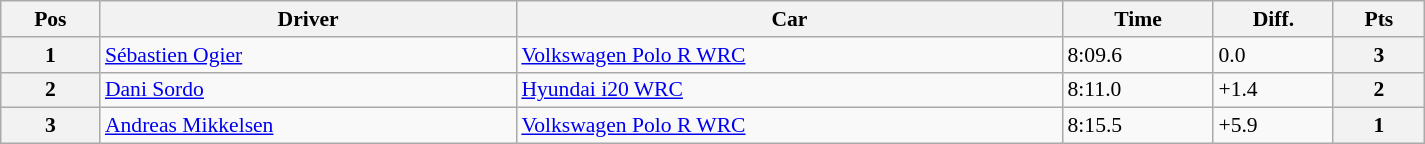<table class="wikitable" width=80% style="text-align: left; font-size: 90%; max-width: 950px;">
<tr>
<th>Pos</th>
<th>Driver</th>
<th>Car</th>
<th>Time</th>
<th>Diff.</th>
<th>Pts</th>
</tr>
<tr>
<th>1</th>
<td> <a href='#'>Sébastien Ogier</a></td>
<td><a href='#'>Volkswagen Polo R WRC</a></td>
<td>8:09.6</td>
<td>0.0</td>
<th><strong>3</strong></th>
</tr>
<tr>
<th>2</th>
<td> <a href='#'>Dani Sordo</a></td>
<td><a href='#'>Hyundai i20 WRC</a></td>
<td>8:11.0</td>
<td>+1.4</td>
<th><strong>2</strong></th>
</tr>
<tr>
<th>3</th>
<td> <a href='#'>Andreas Mikkelsen</a></td>
<td><a href='#'>Volkswagen Polo R WRC</a></td>
<td>8:15.5</td>
<td>+5.9</td>
<th><strong>1</strong></th>
</tr>
</table>
